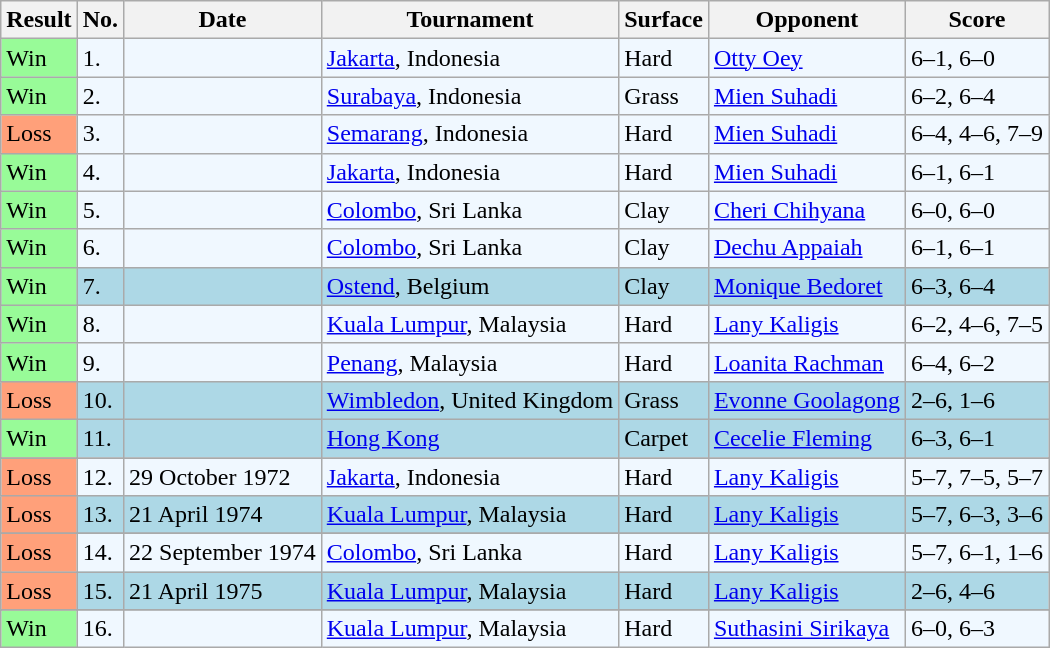<table class="wikitable">
<tr>
<th>Result</th>
<th>No.</th>
<th>Date</th>
<th>Tournament</th>
<th>Surface</th>
<th>Opponent</th>
<th>Score</th>
</tr>
<tr style="background:#f0f8ff;">
<td style="background:#98fb98;">Win</td>
<td>1.</td>
<td></td>
<td><a href='#'>Jakarta</a>, Indonesia</td>
<td>Hard</td>
<td> <a href='#'>Otty Oey</a></td>
<td>6–1, 6–0</td>
</tr>
<tr style="background:#f0f8ff;">
<td style="background:#98fb98;">Win</td>
<td>2.</td>
<td></td>
<td><a href='#'>Surabaya</a>, Indonesia</td>
<td>Grass</td>
<td> <a href='#'>Mien Suhadi</a></td>
<td>6–2, 6–4</td>
</tr>
<tr style="background:#f0f8ff;">
<td style="background:#ffa07a;">Loss</td>
<td>3.</td>
<td></td>
<td><a href='#'>Semarang</a>, Indonesia</td>
<td>Hard</td>
<td> <a href='#'>Mien Suhadi</a></td>
<td>6–4, 4–6, 7–9</td>
</tr>
<tr style="background:#f0f8ff;">
<td style="background:#98fb98;">Win</td>
<td>4.</td>
<td></td>
<td><a href='#'>Jakarta</a>, Indonesia</td>
<td>Hard</td>
<td> <a href='#'>Mien Suhadi</a></td>
<td>6–1, 6–1</td>
</tr>
<tr style="background:#f0f8ff;">
<td style="background:#98fb98;">Win</td>
<td>5.</td>
<td></td>
<td><a href='#'>Colombo</a>, Sri Lanka</td>
<td>Clay</td>
<td> <a href='#'>Cheri Chihyana</a></td>
<td>6–0, 6–0</td>
</tr>
<tr style="background:#f0f8ff;">
<td style="background:#98fb98;">Win</td>
<td>6.</td>
<td></td>
<td><a href='#'>Colombo</a>, Sri Lanka</td>
<td>Clay</td>
<td> <a href='#'>Dechu Appaiah</a></td>
<td>6–1, 6–1</td>
</tr>
<tr style="background:lightblue;">
<td style="background:#98fb98;">Win</td>
<td>7.</td>
<td></td>
<td><a href='#'>Ostend</a>, Belgium</td>
<td>Clay</td>
<td> <a href='#'>Monique Bedoret</a></td>
<td>6–3, 6–4</td>
</tr>
<tr style="background:#f0f8ff;">
<td style="background:#98fb98;">Win</td>
<td>8.</td>
<td></td>
<td><a href='#'>Kuala Lumpur</a>, Malaysia</td>
<td>Hard</td>
<td> <a href='#'>Lany Kaligis</a></td>
<td>6–2, 4–6, 7–5</td>
</tr>
<tr style="background:#f0f8ff;">
<td style="background:#98fb98;">Win</td>
<td>9.</td>
<td></td>
<td><a href='#'>Penang</a>, Malaysia</td>
<td>Hard</td>
<td> <a href='#'>Loanita Rachman</a></td>
<td>6–4, 6–2</td>
</tr>
<tr style="background:lightblue;">
<td style="background:#ffa07a;">Loss</td>
<td>10.</td>
<td></td>
<td><a href='#'>Wimbledon</a>, United Kingdom</td>
<td>Grass</td>
<td> <a href='#'>Evonne Goolagong</a></td>
<td>2–6, 1–6</td>
</tr>
<tr style="background:lightblue;">
<td style="background:#98fb98;">Win</td>
<td>11.</td>
<td></td>
<td><a href='#'>Hong Kong</a></td>
<td>Carpet</td>
<td> <a href='#'>Cecelie Fleming</a></td>
<td>6–3, 6–1</td>
</tr>
<tr>
</tr>
<tr style="background:#f0f8ff;">
<td style="background:#ffa07a;">Loss</td>
<td>12.</td>
<td>29 October 1972</td>
<td><a href='#'>Jakarta</a>, Indonesia</td>
<td>Hard</td>
<td> <a href='#'>Lany Kaligis</a></td>
<td>5–7, 7–5, 5–7</td>
</tr>
<tr style="background:lightblue;">
<td style="background:#ffa07a;">Loss</td>
<td>13.</td>
<td>21 April 1974</td>
<td><a href='#'>Kuala Lumpur</a>, Malaysia</td>
<td>Hard</td>
<td> <a href='#'>Lany Kaligis</a></td>
<td>5–7, 6–3, 3–6</td>
</tr>
<tr>
</tr>
<tr style="background:#f0f8ff;">
<td style="background:#ffa07a;">Loss</td>
<td>14.</td>
<td>22 September 1974</td>
<td><a href='#'>Colombo</a>, Sri Lanka</td>
<td>Hard</td>
<td> <a href='#'>Lany Kaligis</a></td>
<td>5–7, 6–1, 1–6</td>
</tr>
<tr style="background:lightblue;">
<td style="background:#ffa07a;">Loss</td>
<td>15.</td>
<td>21 April 1975</td>
<td><a href='#'>Kuala Lumpur</a>, Malaysia</td>
<td>Hard</td>
<td> <a href='#'>Lany Kaligis</a></td>
<td>2–6, 4–6</td>
</tr>
<tr>
</tr>
<tr style="background:#f0f8ff;">
<td style="background:#98fb98;">Win</td>
<td>16.</td>
<td></td>
<td><a href='#'>Kuala Lumpur</a>, Malaysia</td>
<td>Hard</td>
<td> <a href='#'>Suthasini Sirikaya</a></td>
<td>6–0, 6–3</td>
</tr>
</table>
